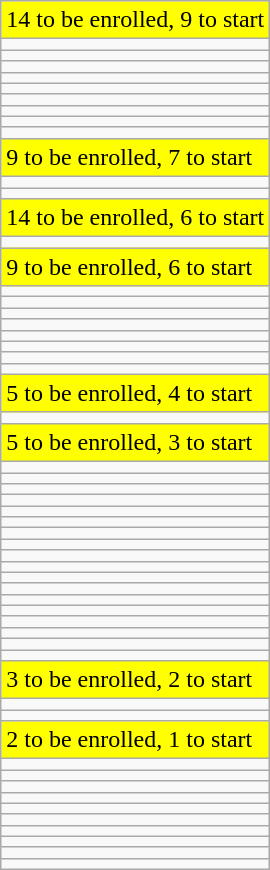<table class="wikitable">
<tr style="background:#ffff00;">
<td>14 to be enrolled, 9 to start</td>
</tr>
<tr>
<td></td>
</tr>
<tr>
<td></td>
</tr>
<tr>
<td></td>
</tr>
<tr>
<td></td>
</tr>
<tr>
<td></td>
</tr>
<tr>
<td></td>
</tr>
<tr>
<td></td>
</tr>
<tr>
<td></td>
</tr>
<tr>
<td></td>
</tr>
<tr style="background:#ffff00;">
<td>9 to be enrolled, 7 to start</td>
</tr>
<tr>
<td></td>
</tr>
<tr>
<td></td>
</tr>
<tr style="background:#ffff00;">
<td>14 to be enrolled, 6 to start</td>
</tr>
<tr>
<td></td>
</tr>
<tr style="background:#ffff00;">
<td>9 to be enrolled, 6 to start</td>
</tr>
<tr>
<td></td>
</tr>
<tr>
<td></td>
</tr>
<tr>
<td></td>
</tr>
<tr>
<td></td>
</tr>
<tr>
<td></td>
</tr>
<tr>
<td></td>
</tr>
<tr>
<td></td>
</tr>
<tr>
<td></td>
</tr>
<tr style="background:#ffff00;">
<td>5 to be enrolled, 4 to start</td>
</tr>
<tr>
<td></td>
</tr>
<tr style="background:#ffff00;">
<td>5 to be enrolled, 3 to start</td>
</tr>
<tr>
<td></td>
</tr>
<tr>
<td></td>
</tr>
<tr>
<td></td>
</tr>
<tr>
<td></td>
</tr>
<tr>
<td></td>
</tr>
<tr>
<td></td>
</tr>
<tr>
<td></td>
</tr>
<tr>
<td></td>
</tr>
<tr>
<td></td>
</tr>
<tr>
<td></td>
</tr>
<tr>
<td></td>
</tr>
<tr>
<td></td>
</tr>
<tr>
<td></td>
</tr>
<tr>
<td></td>
</tr>
<tr>
<td></td>
</tr>
<tr>
<td></td>
</tr>
<tr>
<td></td>
</tr>
<tr>
<td></td>
</tr>
<tr style="background:#ffff00;">
<td>3 to be enrolled, 2 to start</td>
</tr>
<tr>
<td></td>
</tr>
<tr>
<td></td>
</tr>
<tr style="background:#ffff00;">
<td>2 to be enrolled, 1 to start</td>
</tr>
<tr>
<td></td>
</tr>
<tr>
<td></td>
</tr>
<tr>
<td></td>
</tr>
<tr>
<td></td>
</tr>
<tr>
<td></td>
</tr>
<tr>
<td></td>
</tr>
<tr>
<td></td>
</tr>
<tr>
<td></td>
</tr>
<tr>
<td></td>
</tr>
<tr>
<td></td>
</tr>
</table>
